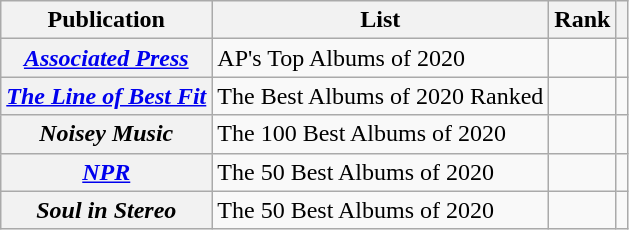<table class="wikitable sortable plainrowheaders">
<tr>
<th scope="col">Publication</th>
<th scope="col">List</th>
<th scope="col">Rank</th>
<th scope="col" class="unsortable"></th>
</tr>
<tr>
<th scope="row"><em><a href='#'>Associated Press</a></em></th>
<td>AP's Top Albums of 2020</td>
<td></td>
<td></td>
</tr>
<tr>
<th scope="row"><em><a href='#'>The Line of Best Fit</a></em></th>
<td>The Best Albums of 2020 Ranked</td>
<td></td>
<td></td>
</tr>
<tr>
<th scope="row"><em>Noisey Music</em></th>
<td>The 100 Best Albums of 2020</td>
<td></td>
<td></td>
</tr>
<tr>
<th scope="row"><em><a href='#'>NPR</a></em></th>
<td>The 50 Best Albums of 2020</td>
<td></td>
<td></td>
</tr>
<tr>
<th scope="row"><em>Soul in Stereo</em></th>
<td>The 50 Best  Albums of 2020</td>
<td></td>
<td></td>
</tr>
</table>
